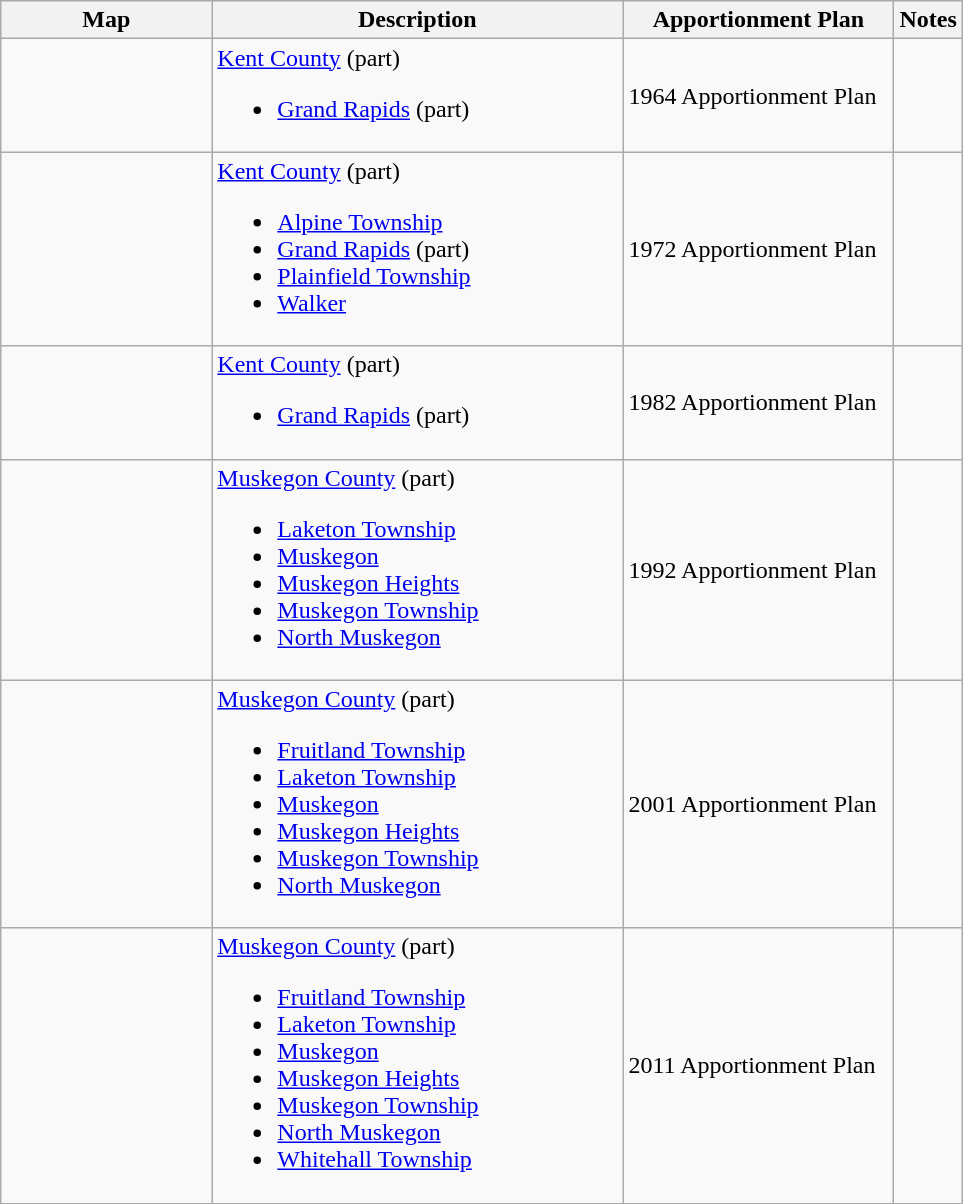<table class="wikitable sortable">
<tr>
<th style="width:100pt;">Map</th>
<th style="width:200pt;">Description</th>
<th style="width:130pt;">Apportionment Plan</th>
<th style="width:15pt;">Notes</th>
</tr>
<tr>
<td></td>
<td><a href='#'>Kent County</a> (part)<br><ul><li><a href='#'>Grand Rapids</a> (part)</li></ul></td>
<td>1964 Apportionment Plan</td>
<td></td>
</tr>
<tr>
<td></td>
<td><a href='#'>Kent County</a> (part)<br><ul><li><a href='#'>Alpine Township</a></li><li><a href='#'>Grand Rapids</a> (part)</li><li><a href='#'>Plainfield Township</a></li><li><a href='#'>Walker</a></li></ul></td>
<td>1972 Apportionment Plan</td>
<td></td>
</tr>
<tr>
<td></td>
<td><a href='#'>Kent County</a> (part)<br><ul><li><a href='#'>Grand Rapids</a> (part)</li></ul></td>
<td>1982 Apportionment Plan</td>
<td></td>
</tr>
<tr>
<td></td>
<td><a href='#'>Muskegon County</a> (part)<br><ul><li><a href='#'>Laketon Township</a></li><li><a href='#'>Muskegon</a></li><li><a href='#'>Muskegon Heights</a></li><li><a href='#'>Muskegon Township</a></li><li><a href='#'>North Muskegon</a></li></ul></td>
<td>1992 Apportionment Plan</td>
<td></td>
</tr>
<tr>
<td></td>
<td><a href='#'>Muskegon County</a> (part)<br><ul><li><a href='#'>Fruitland Township</a></li><li><a href='#'>Laketon Township</a></li><li><a href='#'>Muskegon</a></li><li><a href='#'>Muskegon Heights</a></li><li><a href='#'>Muskegon Township</a></li><li><a href='#'>North Muskegon</a></li></ul></td>
<td>2001 Apportionment Plan</td>
<td></td>
</tr>
<tr>
<td></td>
<td><a href='#'>Muskegon County</a> (part)<br><ul><li><a href='#'>Fruitland Township</a></li><li><a href='#'>Laketon Township</a></li><li><a href='#'>Muskegon</a></li><li><a href='#'>Muskegon Heights</a></li><li><a href='#'>Muskegon Township</a></li><li><a href='#'>North Muskegon</a></li><li><a href='#'>Whitehall Township</a></li></ul></td>
<td>2011 Apportionment Plan</td>
<td></td>
</tr>
<tr>
</tr>
</table>
